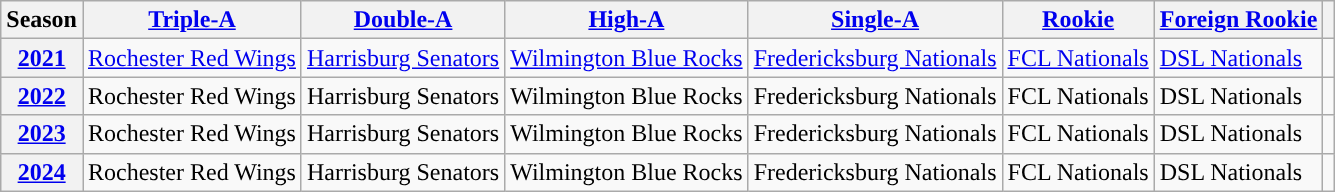<table class="wikitable plainrowheaders">
<tr>
<th scope="col">Season</th>
<th scope="col"><a href='#'><span>Triple-A</span></a></th>
<th scope="col"><a href='#'><span>Double-A</span></a></th>
<th scope="col"><a href='#'><span>High-A</span></a></th>
<th scope="col"><a href='#'><span>Single-A</span></a></th>
<th scope="col"><a href='#'><span>Rookie</span></a></th>
<th scope="col"><a href='#'><span>Foreign Rookie</span></a></th>
<th scope="col"></th>
</tr>
<tr>
<th scope="row" style="text-align:center"><a href='#'>2021</a></th>
<td><a href='#'>Rochester Red Wings</a></td>
<td><a href='#'>Harrisburg Senators</a></td>
<td><a href='#'>Wilmington Blue Rocks</a></td>
<td><a href='#'>Fredericksburg Nationals</a></td>
<td><a href='#'>FCL Nationals</a></td>
<td><a href='#'>DSL Nationals</a></td>
<td align="center"></td>
</tr>
<tr>
<th scope="row" style="text-align:center"><a href='#'>2022</a></th>
<td>Rochester Red Wings</td>
<td>Harrisburg Senators</td>
<td>Wilmington Blue Rocks</td>
<td>Fredericksburg Nationals</td>
<td>FCL Nationals</td>
<td>DSL Nationals</td>
<td align="center"></td>
</tr>
<tr>
<th scope="row" style="text-align:center"><a href='#'>2023</a></th>
<td>Rochester Red Wings</td>
<td>Harrisburg Senators</td>
<td>Wilmington Blue Rocks</td>
<td>Fredericksburg Nationals</td>
<td>FCL Nationals</td>
<td>DSL Nationals</td>
<td align="center"></td>
</tr>
<tr>
<th scope="row" style="text-align:center"><a href='#'>2024</a></th>
<td>Rochester Red Wings</td>
<td>Harrisburg Senators</td>
<td>Wilmington Blue Rocks</td>
<td>Fredericksburg Nationals</td>
<td>FCL Nationals</td>
<td>DSL Nationals</td>
<td align="center"></td>
</tr>
</table>
